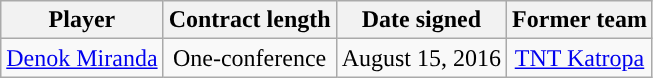<table class="wikitable sortable sortable" style="text-align: center">
<tr>
<th>Player</th>
<th>Contract length</th>
<th>Date signed</th>
<th>Former team</th>
</tr>
<tr>
<td><a href='#'>Denok Miranda</a></td>
<td rowspan=2>One-conference</td>
<td>August 15, 2016</td>
<td align=center><a href='#'>TNT Katropa</a></td>
</tr>
</table>
